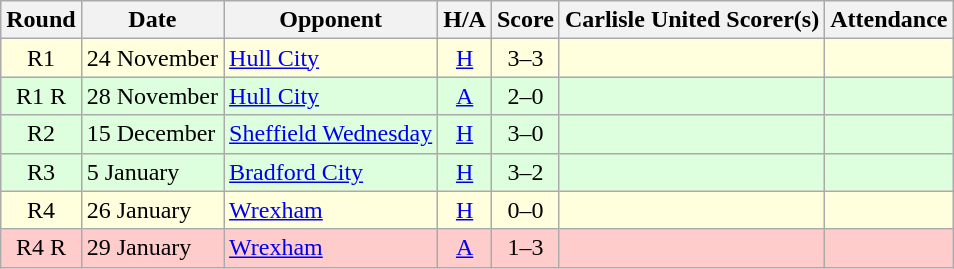<table class="wikitable" style="text-align:center">
<tr>
<th>Round</th>
<th>Date</th>
<th>Opponent</th>
<th>H/A</th>
<th>Score</th>
<th>Carlisle United Scorer(s)</th>
<th>Attendance</th>
</tr>
<tr bgcolor=#ffffdd>
<td>R1</td>
<td align=left>24 November</td>
<td align=left><a href='#'>Hull City</a></td>
<td><a href='#'>H</a></td>
<td>3–3</td>
<td align=left></td>
<td></td>
</tr>
<tr bgcolor=#ddffdd>
<td>R1 R</td>
<td align=left>28 November</td>
<td align=left><a href='#'>Hull City</a></td>
<td><a href='#'>A</a></td>
<td>2–0</td>
<td align=left></td>
<td></td>
</tr>
<tr bgcolor=#ddffdd>
<td>R2</td>
<td align=left>15 December</td>
<td align=left><a href='#'>Sheffield Wednesday</a></td>
<td><a href='#'>H</a></td>
<td>3–0</td>
<td align=left></td>
<td></td>
</tr>
<tr bgcolor=#ddffdd>
<td>R3</td>
<td align=left>5 January</td>
<td align=left><a href='#'>Bradford City</a></td>
<td><a href='#'>H</a></td>
<td>3–2</td>
<td align=left></td>
<td></td>
</tr>
<tr bgcolor=#ffffdd>
<td>R4</td>
<td align=left>26 January</td>
<td align=left><a href='#'>Wrexham</a></td>
<td><a href='#'>H</a></td>
<td>0–0</td>
<td align=left></td>
<td></td>
</tr>
<tr bgcolor=#FFCCCC>
<td>R4 R</td>
<td align=left>29 January</td>
<td align=left><a href='#'>Wrexham</a></td>
<td><a href='#'>A</a></td>
<td>1–3</td>
<td align=left></td>
<td></td>
</tr>
</table>
